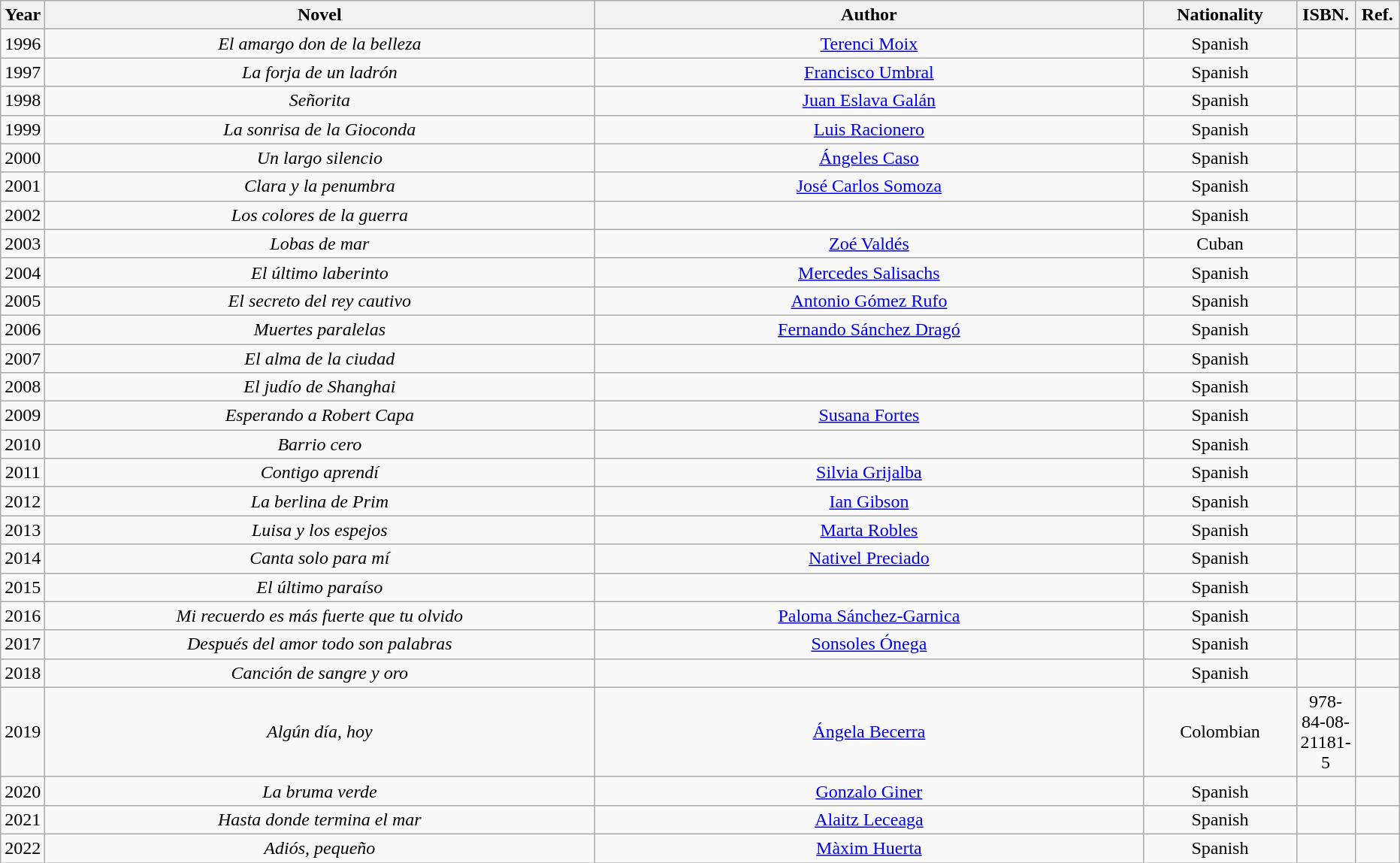<table class="wikitable plainrowheaders" style="text-align:center;" border="1">
<tr>
<th scope="col" style="width:2em;">Year</th>
<th scope="col" style="width:30em;">Novel</th>
<th scope="col" style="width:30em;">Author</th>
<th scope="col" style="width:8em;">Nationality</th>
<th scope="col" style="width:2em;">ISBN.</th>
<th scope="col" style="width:2em;">Ref.</th>
</tr>
<tr>
<td>1996</td>
<td><em>El amargo don de la belleza</em></td>
<td><a href='#'>Terenci Moix</a></td>
<td>Spanish</td>
<td></td>
<td></td>
</tr>
<tr>
<td>1997</td>
<td><em>La forja de un ladrón</em></td>
<td><a href='#'>Francisco Umbral</a></td>
<td>Spanish</td>
<td></td>
<td></td>
</tr>
<tr>
<td>1998</td>
<td><em>Señorita</em></td>
<td><a href='#'>Juan Eslava Galán</a></td>
<td>Spanish</td>
<td></td>
<td></td>
</tr>
<tr>
<td>1999</td>
<td><em>La sonrisa de la Gioconda</em></td>
<td><a href='#'>Luis Racionero</a></td>
<td>Spanish</td>
<td></td>
<td></td>
</tr>
<tr>
<td>2000</td>
<td><em>Un largo silencio</em></td>
<td><a href='#'>Ángeles Caso</a></td>
<td>Spanish</td>
<td></td>
<td></td>
</tr>
<tr>
<td>2001</td>
<td><em>Clara y la penumbra</em></td>
<td><a href='#'>José Carlos Somoza</a></td>
<td>Spanish</td>
<td></td>
<td></td>
</tr>
<tr>
<td>2002</td>
<td><em>Los colores de la guerra</em></td>
<td></td>
<td>Spanish</td>
<td></td>
<td></td>
</tr>
<tr>
<td>2003</td>
<td><em>Lobas de mar</em></td>
<td><a href='#'>Zoé Valdés</a></td>
<td>Cuban</td>
<td></td>
<td></td>
</tr>
<tr>
<td>2004</td>
<td><em>El último laberinto</em></td>
<td><a href='#'>Mercedes Salisachs</a></td>
<td>Spanish</td>
<td></td>
<td></td>
</tr>
<tr>
<td>2005</td>
<td><em>El secreto del rey cautivo</em></td>
<td><a href='#'>Antonio Gómez Rufo</a></td>
<td>Spanish</td>
<td></td>
<td></td>
</tr>
<tr>
<td>2006</td>
<td><em>Muertes paralelas</em></td>
<td><a href='#'>Fernando Sánchez Dragó</a></td>
<td>Spanish</td>
<td></td>
<td></td>
</tr>
<tr>
<td>2007</td>
<td><em>El alma de la ciudad</em></td>
<td></td>
<td>Spanish</td>
<td></td>
<td></td>
</tr>
<tr>
<td>2008</td>
<td><em>El judío de Shanghai</em></td>
<td></td>
<td>Spanish</td>
<td></td>
<td></td>
</tr>
<tr>
<td>2009</td>
<td><em>Esperando a Robert Capa</em></td>
<td><a href='#'>Susana Fortes</a></td>
<td>Spanish</td>
<td></td>
<td></td>
</tr>
<tr>
<td>2010</td>
<td><em>Barrio cero</em></td>
<td></td>
<td>Spanish</td>
<td></td>
<td></td>
</tr>
<tr>
<td>2011</td>
<td><em>Contigo aprendí</em></td>
<td><a href='#'>Silvia Grijalba</a></td>
<td>Spanish</td>
<td></td>
<td></td>
</tr>
<tr>
<td>2012</td>
<td><em>La berlina de Prim</em></td>
<td><a href='#'>Ian Gibson</a></td>
<td>Spanish</td>
<td></td>
<td></td>
</tr>
<tr>
<td>2013</td>
<td><em>Luisa y los espejos</em></td>
<td><a href='#'>Marta Robles</a></td>
<td>Spanish</td>
<td></td>
<td></td>
</tr>
<tr>
<td>2014</td>
<td><em>Canta solo para mí</em></td>
<td><a href='#'>Nativel Preciado</a></td>
<td>Spanish</td>
<td></td>
<td></td>
</tr>
<tr>
<td>2015</td>
<td><em>El último paraíso</em></td>
<td></td>
<td>Spanish</td>
<td></td>
<td></td>
</tr>
<tr>
<td>2016</td>
<td><em>Mi recuerdo es más fuerte que tu olvido</em></td>
<td><a href='#'>Paloma Sánchez-Garnica</a></td>
<td>Spanish</td>
<td></td>
<td></td>
</tr>
<tr>
<td>2017</td>
<td><em>Después del amor todo son palabras</em></td>
<td><a href='#'>Sonsoles Ónega</a></td>
<td>Spanish</td>
<td></td>
<td></td>
</tr>
<tr>
<td>2018</td>
<td><em>Canción de sangre y oro</em></td>
<td></td>
<td>Spanish</td>
<td></td>
<td></td>
</tr>
<tr>
<td>2019</td>
<td><em>Algún día, hoy</em></td>
<td><a href='#'>Ángela Becerra</a></td>
<td>Colombian</td>
<td>978-84-08-21181-5</td>
<td></td>
</tr>
<tr>
<td>2020</td>
<td><em>La bruma verde</em></td>
<td><a href='#'>Gonzalo Giner</a></td>
<td>Spanish</td>
<td></td>
<td></td>
</tr>
<tr>
<td>2021</td>
<td><em>Hasta donde termina el mar</em></td>
<td><a href='#'>Alaitz Leceaga</a></td>
<td>Spanish</td>
<td></td>
<td></td>
</tr>
<tr>
<td>2022</td>
<td><em>Adiós, pequeño</em></td>
<td><a href='#'>Màxim Huerta</a></td>
<td>Spanish</td>
<td></td>
<td></td>
</tr>
</table>
